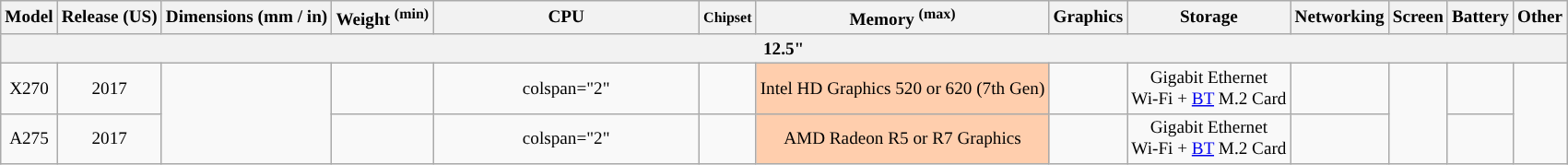<table class="wikitable" style="font-size: 80%; text-align: center; min-width: 80%;">
<tr>
<th>Model</th>
<th>Release (US)</th>
<th>Dimensions (mm / in)</th>
<th>Weight <sup>(min)</sup></th>
<th style="width:17%">CPU</th>
<th><small>Chipset</small></th>
<th>Memory <sup>(max)</sup></th>
<th>Graphics</th>
<th>Storage</th>
<th>Networking</th>
<th>Screen</th>
<th>Battery</th>
<th>Other</th>
</tr>
<tr>
<th colspan=13>12.5"</th>
</tr>
<tr>
<td>X270 </td>
<td>2017</td>
<td rowspan="2"></td>
<td></td>
<td>colspan="2" </td>
<td></td>
<td style="background:#ffcead;">Intel HD Graphics 520 or 620 (7th Gen)</td>
<td></td>
<td>Gigabit Ethernet<br>Wi-Fi + <a href='#'>BT</a> M.2 Card<br><small></small></td>
<td></td>
<td rowspan="2" style="background:"></td>
<td></td>
</tr>
<tr>
<td>A275 </td>
<td>2017</td>
<td></td>
<td>colspan="2" </td>
<td></td>
<td style="background:#ffcead;">AMD Radeon R5 or R7 Graphics</td>
<td></td>
<td>Gigabit Ethernet<br>Wi-Fi + <a href='#'>BT</a> M.2 Card<br><small></small></td>
<td></td>
<td></td>
</tr>
</table>
